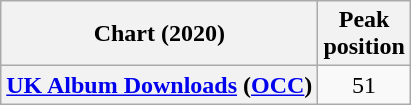<table class="wikitable sortable plainrowheaders" style="text-align:center">
<tr>
<th scope="col">Chart (2020)</th>
<th scope="col">Peak<br>position</th>
</tr>
<tr>
<th scope="row"><a href='#'>UK Album Downloads</a> (<a href='#'>OCC</a>)</th>
<td>51</td>
</tr>
</table>
